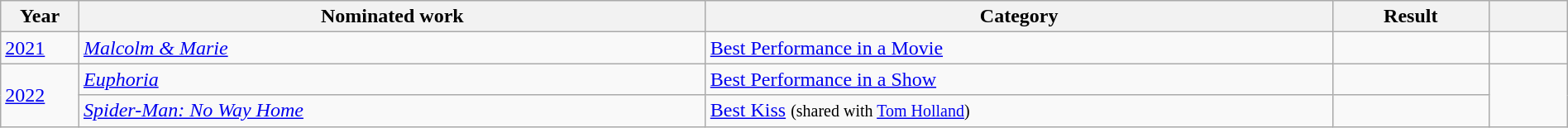<table class="wikitable plainrowheaders" style="width:100%;">
<tr>
<th scope="col" style="width:5%;">Year</th>
<th scope="col" style="width:40%;">Nominated work</th>
<th scope="col" style="width:40%;">Category</th>
<th scope="col" style="width:10%;">Result</th>
<th scope="col" style="width:5%;"></th>
</tr>
<tr>
<td><a href='#'>2021</a></td>
<td><em><a href='#'>Malcolm & Marie</a></em></td>
<td><a href='#'>Best Performance in a Movie</a></td>
<td></td>
<td style="text-align:center;"></td>
</tr>
<tr>
<td rowspan="2"><a href='#'>2022</a></td>
<td><em><a href='#'>Euphoria</a></em></td>
<td><a href='#'>Best Performance in a Show</a></td>
<td></td>
<td style="text-align:center;" rowspan="2"></td>
</tr>
<tr>
<td><em><a href='#'>Spider-Man: No Way Home</a></em></td>
<td><a href='#'>Best Kiss</a> <small>(shared with <a href='#'>Tom Holland</a>)</small></td>
<td></td>
</tr>
</table>
